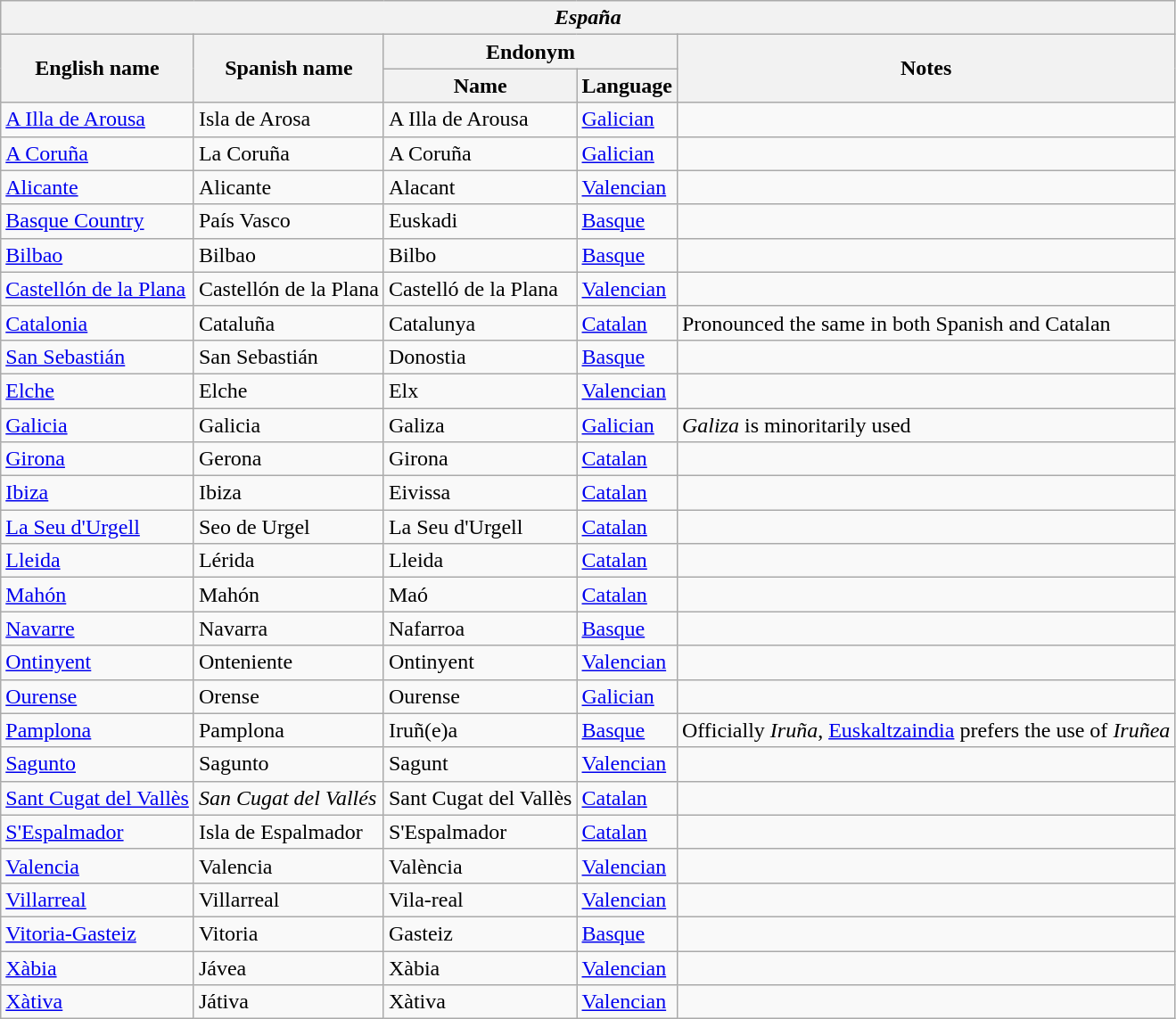<table class="wikitable sortable">
<tr>
<th colspan="5"> <em>España</em></th>
</tr>
<tr>
<th rowspan="2">English name</th>
<th rowspan="2">Spanish name</th>
<th colspan="2">Endonym</th>
<th rowspan="2">Notes</th>
</tr>
<tr>
<th>Name</th>
<th>Language</th>
</tr>
<tr>
<td><a href='#'>A Illa de Arousa</a></td>
<td>Isla de Arosa</td>
<td>A Illa de Arousa</td>
<td><a href='#'>Galician</a></td>
<td></td>
</tr>
<tr>
<td><a href='#'>A Coruña</a></td>
<td>La Coruña</td>
<td>A Coruña</td>
<td><a href='#'>Galician</a></td>
<td></td>
</tr>
<tr>
<td><a href='#'>Alicante</a></td>
<td>Alicante</td>
<td>Alacant</td>
<td><a href='#'>Valencian</a></td>
<td></td>
</tr>
<tr>
<td><a href='#'>Basque Country</a></td>
<td>País Vasco</td>
<td>Euskadi</td>
<td><a href='#'>Basque</a></td>
<td></td>
</tr>
<tr>
<td><a href='#'>Bilbao</a></td>
<td>Bilbao</td>
<td>Bilbo</td>
<td><a href='#'>Basque</a></td>
<td></td>
</tr>
<tr>
<td><a href='#'>Castellón de la Plana</a></td>
<td>Castellón de la Plana</td>
<td>Castelló de la Plana</td>
<td><a href='#'>Valencian</a></td>
<td></td>
</tr>
<tr>
<td><a href='#'>Catalonia</a></td>
<td>Cataluña</td>
<td>Catalunya</td>
<td><a href='#'>Catalan</a></td>
<td>Pronounced the same in both Spanish and Catalan</td>
</tr>
<tr>
<td><a href='#'>San Sebastián</a></td>
<td>San Sebastián</td>
<td>Donostia</td>
<td><a href='#'>Basque</a></td>
<td></td>
</tr>
<tr>
<td><a href='#'>Elche</a></td>
<td>Elche</td>
<td>Elx</td>
<td><a href='#'>Valencian</a></td>
<td></td>
</tr>
<tr>
<td><a href='#'>Galicia</a></td>
<td>Galicia</td>
<td>Galiza</td>
<td><a href='#'>Galician</a></td>
<td><em>Galiza</em> is minoritarily used</td>
</tr>
<tr>
<td><a href='#'>Girona</a></td>
<td>Gerona</td>
<td>Girona</td>
<td><a href='#'>Catalan</a></td>
<td></td>
</tr>
<tr>
<td><a href='#'>Ibiza</a></td>
<td>Ibiza</td>
<td>Eivissa</td>
<td><a href='#'>Catalan</a></td>
<td></td>
</tr>
<tr>
<td><a href='#'>La Seu d'Urgell</a></td>
<td>Seo de Urgel</td>
<td>La Seu d'Urgell</td>
<td><a href='#'>Catalan</a></td>
<td></td>
</tr>
<tr>
<td><a href='#'>Lleida</a></td>
<td>Lérida</td>
<td>Lleida</td>
<td><a href='#'>Catalan</a></td>
<td></td>
</tr>
<tr>
<td><a href='#'>Mahón</a></td>
<td>Mahón</td>
<td>Maó</td>
<td><a href='#'>Catalan</a></td>
<td></td>
</tr>
<tr>
<td><a href='#'>Navarre</a></td>
<td>Navarra</td>
<td>Nafarroa</td>
<td><a href='#'>Basque</a></td>
<td></td>
</tr>
<tr>
<td><a href='#'>Ontinyent</a></td>
<td>Onteniente</td>
<td>Ontinyent</td>
<td><a href='#'>Valencian</a></td>
<td></td>
</tr>
<tr>
<td><a href='#'>Ourense</a></td>
<td>Orense</td>
<td>Ourense</td>
<td><a href='#'>Galician</a></td>
<td></td>
</tr>
<tr>
<td><a href='#'>Pamplona</a></td>
<td>Pamplona</td>
<td>Iruñ(e)a</td>
<td><a href='#'>Basque</a></td>
<td>Officially <em>Iruña</em>, <a href='#'>Euskaltzaindia</a> prefers the use of <em>Iruñea</em></td>
</tr>
<tr>
<td><a href='#'>Sagunto</a></td>
<td>Sagunto</td>
<td>Sagunt</td>
<td><a href='#'>Valencian</a></td>
<td></td>
</tr>
<tr>
<td><a href='#'>Sant Cugat del Vallès</a></td>
<td><em>San Cugat del Vallés</em></td>
<td>Sant Cugat del Vallès</td>
<td><a href='#'>Catalan</a></td>
<td></td>
</tr>
<tr>
<td><a href='#'>S'Espalmador</a></td>
<td>Isla de Espalmador</td>
<td>S'Espalmador</td>
<td><a href='#'>Catalan</a></td>
<td></td>
</tr>
<tr>
<td><a href='#'>Valencia</a></td>
<td>Valencia</td>
<td>València</td>
<td><a href='#'>Valencian</a></td>
<td></td>
</tr>
<tr>
<td><a href='#'>Villarreal</a></td>
<td>Villarreal</td>
<td>Vila-real</td>
<td><a href='#'>Valencian</a></td>
<td></td>
</tr>
<tr>
<td><a href='#'>Vitoria-Gasteiz</a></td>
<td>Vitoria</td>
<td>Gasteiz</td>
<td><a href='#'>Basque</a></td>
<td></td>
</tr>
<tr>
<td><a href='#'>Xàbia</a></td>
<td>Jávea</td>
<td>Xàbia</td>
<td><a href='#'>Valencian</a></td>
<td></td>
</tr>
<tr>
<td><a href='#'>Xàtiva</a></td>
<td>Játiva</td>
<td>Xàtiva</td>
<td><a href='#'>Valencian</a></td>
<td></td>
</tr>
</table>
